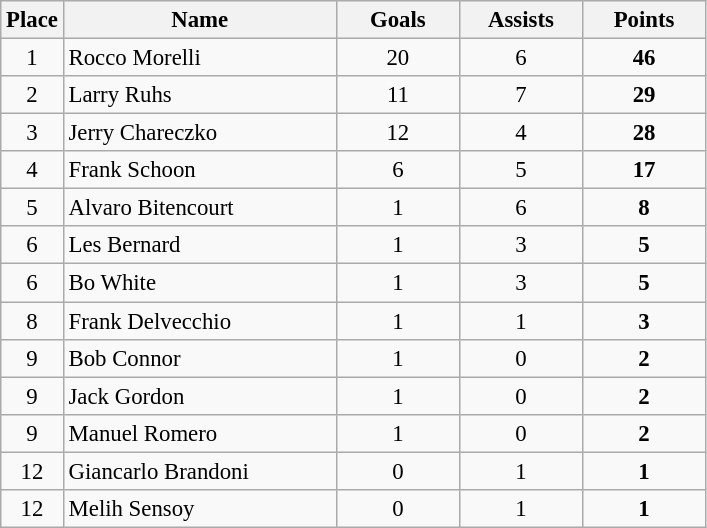<table class="wikitable sortable" style="font-size: 95%; text-align: center;">
<tr>
<th width=30>Place</th>
<th width=175>Name</th>
<th width=75>Goals</th>
<th width=75>Assists</th>
<th width=75>Points</th>
</tr>
<tr>
<td>1</td>
<td align="left">Rocco Morelli</td>
<td>20</td>
<td>6</td>
<td><strong>46</strong></td>
</tr>
<tr>
<td>2</td>
<td align="left">Larry Ruhs</td>
<td>11</td>
<td>7</td>
<td><strong>29</strong></td>
</tr>
<tr>
<td>3</td>
<td align="left">Jerry Chareczko</td>
<td>12</td>
<td>4</td>
<td><strong>28</strong></td>
</tr>
<tr>
<td>4</td>
<td align=left>Frank Schoon</td>
<td>6</td>
<td>5</td>
<td><strong>17</strong></td>
</tr>
<tr>
<td>5</td>
<td align="left">Alvaro Bitencourt</td>
<td>1</td>
<td>6</td>
<td><strong>8</strong></td>
</tr>
<tr>
<td>6</td>
<td align="left">Les Bernard</td>
<td>1</td>
<td>3</td>
<td><strong>5</strong></td>
</tr>
<tr>
<td>6</td>
<td align="left">Bo White</td>
<td>1</td>
<td>3</td>
<td><strong>5</strong></td>
</tr>
<tr>
<td>8</td>
<td align="left">Frank Delvecchio</td>
<td>1</td>
<td>1</td>
<td><strong>3</strong></td>
</tr>
<tr>
<td>9</td>
<td align="left">Bob Connor</td>
<td>1</td>
<td>0</td>
<td><strong>2</strong></td>
</tr>
<tr>
<td>9</td>
<td align="left">Jack Gordon</td>
<td>1</td>
<td>0</td>
<td><strong>2</strong></td>
</tr>
<tr>
<td>9</td>
<td align="left">Manuel Romero</td>
<td>1</td>
<td>0</td>
<td><strong>2</strong></td>
</tr>
<tr>
<td>12</td>
<td align="left">Giancarlo Brandoni</td>
<td>0</td>
<td>1</td>
<td><strong>1</strong></td>
</tr>
<tr>
<td>12</td>
<td align="left">Melih Sensoy</td>
<td>0</td>
<td>1</td>
<td><strong>1</strong></td>
</tr>
</table>
